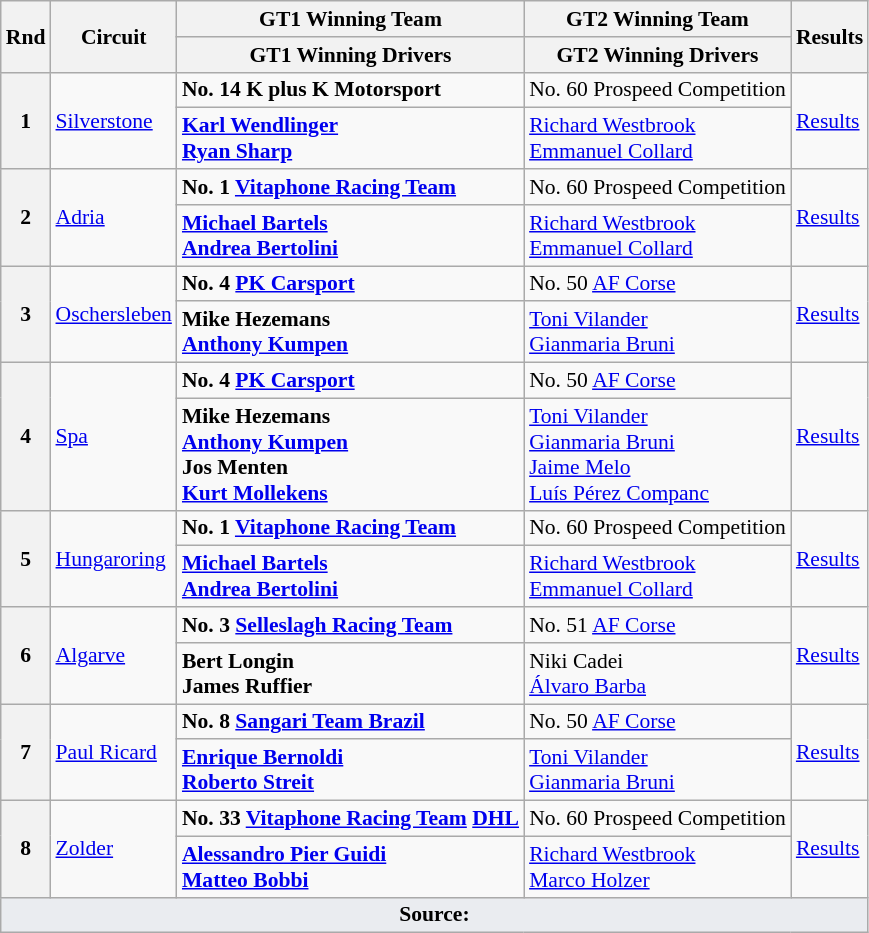<table class="wikitable" style="font-size: 90%;">
<tr>
<th rowspan=2>Rnd</th>
<th rowspan=2>Circuit</th>
<th>GT1 Winning Team</th>
<th>GT2 Winning Team</th>
<th rowspan=2>Results</th>
</tr>
<tr>
<th>GT1 Winning Drivers</th>
<th>GT2 Winning Drivers</th>
</tr>
<tr>
<th rowspan=2>1</th>
<td rowspan=2><a href='#'>Silverstone</a></td>
<td><strong> No. 14 K plus K Motorsport</strong></td>
<td> No. 60 Prospeed Competition</td>
<td rowspan=2><a href='#'>Results</a></td>
</tr>
<tr>
<td> <strong><a href='#'>Karl Wendlinger</a></strong><br> <strong><a href='#'>Ryan Sharp</a></strong></td>
<td> <a href='#'>Richard Westbrook</a><br> <a href='#'>Emmanuel Collard</a></td>
</tr>
<tr>
<th rowspan=2>2</th>
<td rowspan=2><a href='#'>Adria</a></td>
<td><strong> No. 1 <a href='#'>Vitaphone Racing Team</a></strong></td>
<td> No. 60 Prospeed Competition</td>
<td rowspan=2><a href='#'>Results</a></td>
</tr>
<tr>
<td> <strong><a href='#'>Michael Bartels</a></strong><br> <strong><a href='#'>Andrea Bertolini</a></strong></td>
<td> <a href='#'>Richard Westbrook</a><br> <a href='#'>Emmanuel Collard</a></td>
</tr>
<tr>
<th rowspan=2>3</th>
<td rowspan=2><a href='#'>Oschersleben</a></td>
<td><strong> No. 4 <a href='#'>PK Carsport</a></strong></td>
<td> No. 50 <a href='#'>AF Corse</a></td>
<td rowspan=2><a href='#'>Results</a></td>
</tr>
<tr>
<td> <strong>Mike Hezemans</strong><br> <strong><a href='#'>Anthony Kumpen</a></strong></td>
<td> <a href='#'>Toni Vilander</a><br> <a href='#'>Gianmaria Bruni</a></td>
</tr>
<tr>
<th rowspan=2>4</th>
<td rowspan=2><a href='#'>Spa</a></td>
<td><strong> No. 4 <a href='#'>PK Carsport</a></strong></td>
<td> No. 50 <a href='#'>AF Corse</a></td>
<td rowspan=2><a href='#'>Results</a></td>
</tr>
<tr>
<td> <strong>Mike Hezemans</strong><br> <strong><a href='#'>Anthony Kumpen</a></strong><br> <strong>Jos Menten</strong><br> <strong><a href='#'>Kurt Mollekens</a></strong></td>
<td> <a href='#'>Toni Vilander</a><br> <a href='#'>Gianmaria Bruni</a><br> <a href='#'>Jaime Melo</a><br> <a href='#'>Luís Pérez Companc</a></td>
</tr>
<tr>
<th rowspan=2>5</th>
<td rowspan=2><a href='#'>Hungaroring</a></td>
<td><strong> No. 1 <a href='#'>Vitaphone Racing Team</a></strong></td>
<td> No. 60 Prospeed Competition</td>
<td rowspan=2><a href='#'>Results</a></td>
</tr>
<tr>
<td> <strong><a href='#'>Michael Bartels</a></strong><br> <strong><a href='#'>Andrea Bertolini</a></strong></td>
<td> <a href='#'>Richard Westbrook</a><br> <a href='#'>Emmanuel Collard</a></td>
</tr>
<tr>
<th rowspan=2>6</th>
<td rowspan=2><a href='#'>Algarve</a></td>
<td><strong> No. 3 <a href='#'>Selleslagh Racing Team</a></strong></td>
<td> No. 51 <a href='#'>AF Corse</a></td>
<td rowspan=2><a href='#'>Results</a></td>
</tr>
<tr>
<td> <strong>Bert Longin</strong><br> <strong>James Ruffier</strong></td>
<td> Niki Cadei<br> <a href='#'>Álvaro Barba</a></td>
</tr>
<tr>
<th rowspan=2>7</th>
<td rowspan=2><a href='#'>Paul Ricard</a></td>
<td><strong> No. 8 <a href='#'>Sangari Team Brazil</a></strong></td>
<td> No. 50 <a href='#'>AF Corse</a></td>
<td rowspan=2><a href='#'>Results</a></td>
</tr>
<tr>
<td> <strong><a href='#'>Enrique Bernoldi</a></strong><br> <strong><a href='#'>Roberto Streit</a></strong></td>
<td> <a href='#'>Toni Vilander</a><br> <a href='#'>Gianmaria Bruni</a></td>
</tr>
<tr>
<th rowspan=2>8</th>
<td rowspan=2><a href='#'>Zolder</a></td>
<td><strong> No. 33 <a href='#'>Vitaphone Racing Team</a> <a href='#'>DHL</a></strong></td>
<td> No. 60 Prospeed Competition</td>
<td rowspan=2><a href='#'>Results</a></td>
</tr>
<tr>
<td> <strong><a href='#'>Alessandro Pier Guidi</a></strong><br> <strong><a href='#'>Matteo Bobbi</a></strong></td>
<td> <a href='#'>Richard Westbrook</a><br> <a href='#'>Marco Holzer</a></td>
</tr>
<tr class="sortbottom">
<td colspan="5" style="background-color:#EAECF0;text-align:center"><strong>Source:</strong></td>
</tr>
</table>
